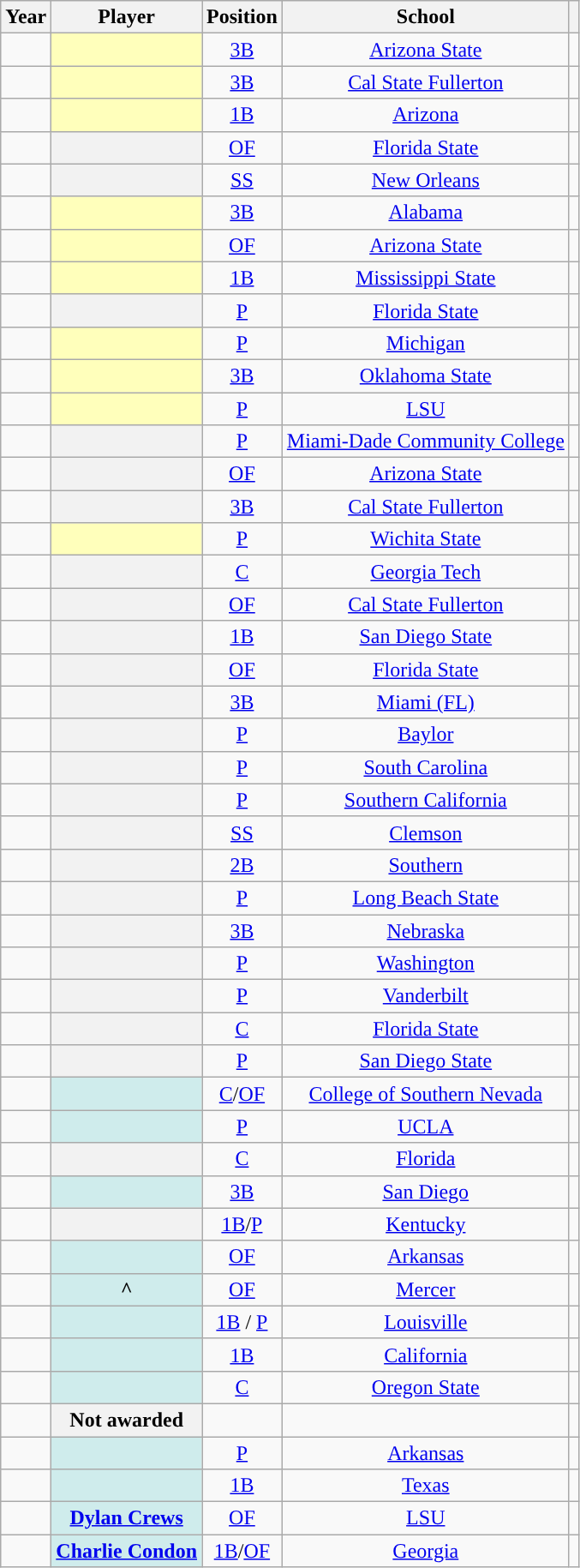<table class="wikitable sortable plainrowheaders" style="text-align:center;">
<tr>
<th scope="col">Year</th>
<th scope="col">Player</th>
<th scope="col">Position</th>
<th scope="col">School</th>
<th scope="col" class="unsortable"></th>
</tr>
<tr>
<td></td>
<th scope="row" style="text-align:center; background-color: #ffffbb"><em></em></th>
<td><a href='#'>3B</a></td>
<td><a href='#'>Arizona State</a></td>
<td></td>
</tr>
<tr>
<td></td>
<th scope="row" style="text-align:center; background-color: #ffffbb"></th>
<td><a href='#'>3B</a></td>
<td><a href='#'>Cal State Fullerton</a></td>
<td></td>
</tr>
<tr>
<td></td>
<th scope="row" style="text-align:center; background-color: #ffffbb"></th>
<td><a href='#'>1B</a></td>
<td><a href='#'>Arizona</a></td>
<td></td>
</tr>
<tr>
<td></td>
<th scope="row" style="text-align:center"></th>
<td><a href='#'>OF</a></td>
<td><a href='#'>Florida State</a></td>
<td></td>
</tr>
<tr>
<td></td>
<th scope="row" style="text-align:center"></th>
<td><a href='#'>SS</a></td>
<td><a href='#'>New Orleans</a></td>
<td></td>
</tr>
<tr>
<td></td>
<th scope="row" style="text-align:center; background-color: #ffffbb"></th>
<td><a href='#'>3B</a></td>
<td><a href='#'>Alabama</a></td>
<td></td>
</tr>
<tr>
<td></td>
<th scope="row" style="text-align:center; background-color: #ffffbb"></th>
<td><a href='#'>OF</a></td>
<td><a href='#'>Arizona State</a></td>
<td></td>
</tr>
<tr>
<td></td>
<th scope="row" style="text-align:center; background-color: #ffffbb"></th>
<td><a href='#'>1B</a></td>
<td><a href='#'>Mississippi State</a></td>
<td></td>
</tr>
<tr>
<td></td>
<th scope="row" style="text-align:center"></th>
<td><a href='#'>P</a></td>
<td><a href='#'>Florida State</a></td>
<td></td>
</tr>
<tr>
<td></td>
<th scope="row" style="text-align:center; background-color: #ffffbb"></th>
<td><a href='#'>P</a></td>
<td><a href='#'>Michigan</a></td>
<td></td>
</tr>
<tr>
<td></td>
<th scope="row" style="text-align:center; background-color: #ffffbb"></th>
<td><a href='#'>3B</a></td>
<td><a href='#'>Oklahoma State</a></td>
<td></td>
</tr>
<tr>
<td></td>
<th scope="row" style="text-align:center; background-color: #ffffbb"><em></em></th>
<td><a href='#'>P</a></td>
<td><a href='#'>LSU</a></td>
<td></td>
</tr>
<tr>
<td></td>
<th scope="row" style="text-align:center"></th>
<td><a href='#'>P</a></td>
<td><a href='#'>Miami-Dade Community College</a></td>
<td></td>
</tr>
<tr>
<td></td>
<th scope="row" style="text-align:center"></th>
<td><a href='#'>OF</a></td>
<td><a href='#'>Arizona State</a></td>
<td></td>
</tr>
<tr>
<td></td>
<th scope="row" style="text-align:center"><em></em></th>
<td><a href='#'>3B</a></td>
<td><a href='#'>Cal State Fullerton</a></td>
<td></td>
</tr>
<tr>
<td></td>
<th scope="row" style="text-align:center; background-color: #ffffbb"></th>
<td><a href='#'>P</a></td>
<td><a href='#'>Wichita State</a></td>
<td></td>
</tr>
<tr>
<td></td>
<th scope="row" style="text-align:center"></th>
<td><a href='#'>C</a></td>
<td><a href='#'>Georgia Tech</a></td>
<td></td>
</tr>
<tr>
<td></td>
<th scope="row" style="text-align:center"></th>
<td><a href='#'>OF</a></td>
<td><a href='#'>Cal State Fullerton</a></td>
<td></td>
</tr>
<tr>
<td></td>
<th scope="row" style="text-align:center"></th>
<td><a href='#'>1B</a></td>
<td><a href='#'>San Diego State</a></td>
<td></td>
</tr>
<tr>
<td></td>
<th scope="row" style="text-align:center"></th>
<td><a href='#'>OF</a></td>
<td><a href='#'>Florida State</a></td>
<td></td>
</tr>
<tr>
<td></td>
<th scope="row" style="text-align:center"><em></em></th>
<td><a href='#'>3B</a></td>
<td><a href='#'>Miami (FL)</a></td>
<td></td>
</tr>
<tr>
<td></td>
<th scope="row" style="text-align:center"></th>
<td><a href='#'>P</a></td>
<td><a href='#'>Baylor</a></td>
<td></td>
</tr>
<tr>
<td></td>
<th scope="row" style="text-align:center"></th>
<td><a href='#'>P</a></td>
<td><a href='#'>South Carolina</a></td>
<td></td>
</tr>
<tr>
<td></td>
<th scope="row" style="text-align:center"></th>
<td><a href='#'>P</a></td>
<td><a href='#'>Southern California</a></td>
<td></td>
</tr>
<tr>
<td></td>
<th scope="row" style="text-align:center"></th>
<td><a href='#'>SS</a></td>
<td><a href='#'>Clemson</a></td>
<td></td>
</tr>
<tr>
<td></td>
<th scope="row" style="text-align:center;"></th>
<td><a href='#'>2B</a></td>
<td><a href='#'>Southern</a></td>
<td></td>
</tr>
<tr>
<td></td>
<th scope="row" style="text-align:center;"></th>
<td><a href='#'>P</a></td>
<td><a href='#'>Long Beach State</a></td>
<td></td>
</tr>
<tr>
<td></td>
<th scope="row" style="text-align:center;"></th>
<td><a href='#'>3B</a></td>
<td><a href='#'>Nebraska</a></td>
<td></td>
</tr>
<tr>
<td></td>
<th scope="row" style="text-align:center;"></th>
<td><a href='#'>P</a></td>
<td><a href='#'>Washington</a></td>
<td></td>
</tr>
<tr>
<td></td>
<th scope="row" style="text-align:center"><em></em></th>
<td><a href='#'>P</a></td>
<td><a href='#'>Vanderbilt</a></td>
<td></td>
</tr>
<tr>
<td></td>
<th scope="row" style="text-align:center"></th>
<td><a href='#'>C</a></td>
<td><a href='#'>Florida State</a></td>
<td></td>
</tr>
<tr>
<td></td>
<th scope="row" style="text-align:center”"><em></em></th>
<td><a href='#'>P</a></td>
<td><a href='#'>San Diego State</a></td>
<td></td>
</tr>
<tr>
<td></td>
<th scope="row" style="text-align:center; background:#cfecec;"><em></em></th>
<td><a href='#'>C</a>/<a href='#'>OF</a></td>
<td><a href='#'>College of Southern Nevada</a></td>
<td></td>
</tr>
<tr>
<td></td>
<th scope="row" style="text-align:center; background:#cfecec;"></th>
<td><a href='#'>P</a></td>
<td><a href='#'>UCLA</a></td>
<td></td>
</tr>
<tr>
<td></td>
<th scope="row" style="text-align:center;"></th>
<td><a href='#'>C</a></td>
<td><a href='#'>Florida</a></td>
<td></td>
</tr>
<tr>
<td></td>
<th scope="row" style="text-align:center; background:#cfecec;"></th>
<td><a href='#'>3B</a></td>
<td><a href='#'>San Diego</a></td>
<td></td>
</tr>
<tr>
<td></td>
<th scope="row" style="text-align:center;"></th>
<td><a href='#'>1B</a>/<a href='#'>P</a></td>
<td><a href='#'>Kentucky</a></td>
<td></td>
</tr>
<tr>
<td></td>
<th scope="row" style="text-align:center; background:#cfecec;"></th>
<td><a href='#'>OF</a></td>
<td><a href='#'>Arkansas</a></td>
<td></td>
</tr>
<tr>
<td></td>
<th scope="row" style="text-align:center; background:#cfecec;">^</th>
<td><a href='#'>OF</a></td>
<td><a href='#'>Mercer</a></td>
<td></td>
</tr>
<tr>
<td></td>
<th scope="row" style="text-align:center; background:#cfecec;"></th>
<td><a href='#'>1B</a> / <a href='#'>P</a></td>
<td><a href='#'>Louisville</a></td>
<td></td>
</tr>
<tr>
<td></td>
<th scope="row" style="text-align:center; background:#cfecec;"></th>
<td><a href='#'>1B</a></td>
<td><a href='#'>California</a></td>
<td></td>
</tr>
<tr>
<td></td>
<th scope="row" style="text-align:center; background:#cfecec;"><em></em></th>
<td><a href='#'>C</a></td>
<td><a href='#'>Oregon State</a></td>
<td></td>
</tr>
<tr>
<td></td>
<th scope="row" style="text-align:center">Not awarded</th>
<td></td>
<td></td>
<td></td>
</tr>
<tr>
<td></td>
<th scope="row" style="text-align:center; background:#cfecec;"></th>
<td><a href='#'>P</a></td>
<td><a href='#'>Arkansas</a></td>
<td></td>
</tr>
<tr>
<td></td>
<th scope="row" style="text-align:center; background:#cfecec;"></th>
<td><a href='#'>1B</a></td>
<td><a href='#'>Texas</a></td>
<td></td>
</tr>
<tr>
<td></td>
<th scope="row" style="text-align:center; background:#cfecec;"><a href='#'>Dylan Crews</a></th>
<td><a href='#'>OF</a></td>
<td><a href='#'>LSU</a></td>
<td></td>
</tr>
<tr>
<td></td>
<th scope="row" style="text-align:center; background:#cfecec;"><a href='#'>Charlie Condon</a></th>
<td><a href='#'>1B</a>/<a href='#'>OF</a></td>
<td><a href='#'>Georgia</a></td>
<td></td>
</tr>
</table>
